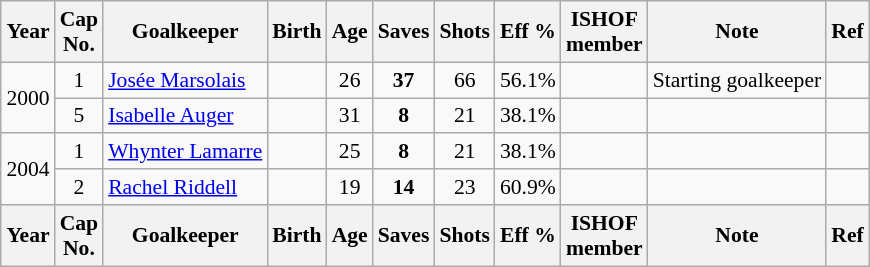<table class="wikitable sortable" style="text-align: center; font-size: 90%; margin-left: 1em;">
<tr>
<th>Year</th>
<th class="unsortable">Cap<br>No.</th>
<th>Goalkeeper</th>
<th>Birth</th>
<th>Age</th>
<th>Saves</th>
<th>Shots</th>
<th>Eff %</th>
<th>ISHOF<br>member</th>
<th>Note</th>
<th class="unsortable">Ref</th>
</tr>
<tr>
<td rowspan="2" style="text-align: left;">2000</td>
<td>1</td>
<td style="text-align: left;" data-sort-value="Marsolais, Josée"><a href='#'>Josée Marsolais</a></td>
<td></td>
<td>26</td>
<td><strong>37</strong></td>
<td>66</td>
<td>56.1%</td>
<td></td>
<td style="text-align: left;">Starting goalkeeper</td>
<td></td>
</tr>
<tr>
<td>5</td>
<td style="text-align: left;" data-sort-value="Auger, Isabelle"><a href='#'>Isabelle Auger</a></td>
<td></td>
<td>31</td>
<td><strong>8</strong></td>
<td>21</td>
<td>38.1%</td>
<td></td>
<td style="text-align: left;"></td>
<td></td>
</tr>
<tr>
<td rowspan="2" style="text-align: left;">2004</td>
<td>1</td>
<td style="text-align: left;" data-sort-value="Lamarre, Whynter"><a href='#'>Whynter Lamarre</a></td>
<td></td>
<td>25</td>
<td><strong>8</strong></td>
<td>21</td>
<td>38.1%</td>
<td></td>
<td style="text-align: left;"></td>
<td></td>
</tr>
<tr>
<td>2</td>
<td style="text-align: left;" data-sort-value="Riddell, Rachel"><a href='#'>Rachel Riddell</a></td>
<td></td>
<td>19</td>
<td><strong>14</strong></td>
<td>23</td>
<td>60.9%</td>
<td></td>
<td style="text-align: left;"></td>
<td></td>
</tr>
<tr>
<th>Year</th>
<th>Cap<br>No.</th>
<th>Goalkeeper</th>
<th>Birth</th>
<th>Age</th>
<th>Saves</th>
<th>Shots</th>
<th>Eff %</th>
<th>ISHOF<br>member</th>
<th>Note</th>
<th>Ref</th>
</tr>
</table>
